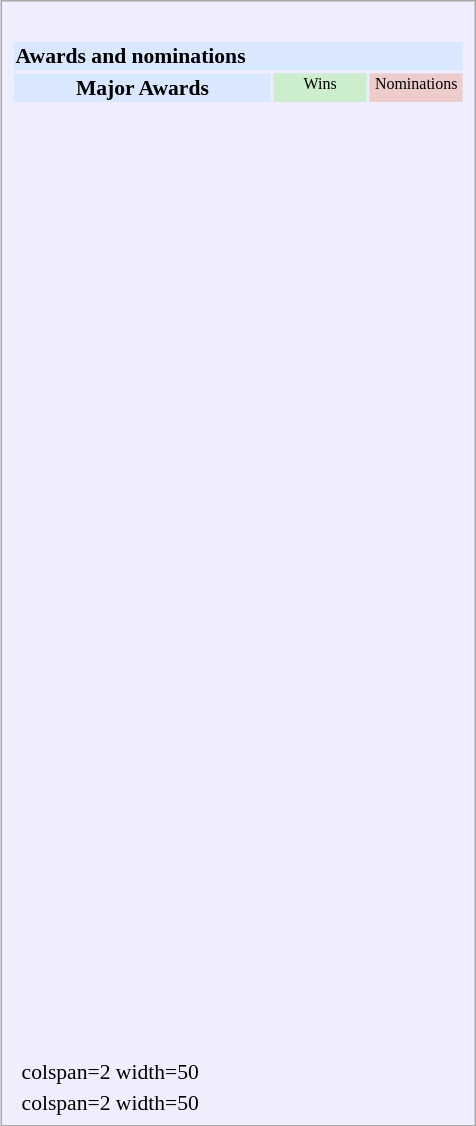<table class="infobox" style="width:22em; text-align:left; font-size:90%; vertical-align:middle; background:#eef;">
<tr style="background:white;">
</tr>
<tr>
<td colspan="3"><br><table class="collapsible collapsed" style="width:100%;">
<tr>
<th colspan="3" style="background:#d9e8ff; text-align:left;">Awards and nominations</th>
</tr>
<tr style="background:#d9e8ff; text-align:center;">
<th style="vertical-align: middle;">Major Awards</th>
<td style="background:#cec; font-size:8pt; width:60px;">Wins</td>
<td style="background:#ecc; font-size:8pt; width:60px;">Nominations</td>
</tr>
<tr>
</tr>
<tr bgcolor=#eeeeff>
<td align="center"><br></td>
<td></td>
<td></td>
</tr>
<tr bgcolor=#eeeeff>
<td align="center"><br></td>
<td></td>
<td></td>
</tr>
<tr bgcolor=#eeeeff>
<td align="center"><br></td>
<td></td>
<td></td>
</tr>
<tr bgcolor=#eeeeff>
<td align="center"><br></td>
<td></td>
<td></td>
</tr>
<tr bgcolor=#eeeeff>
<td align="center"><br></td>
<td></td>
<td></td>
</tr>
<tr bgcolor=#eeeeff>
<td align="center"><br></td>
<td></td>
<td></td>
</tr>
<tr bgcolor=#eeeeff>
<td align="center"><br></td>
<td></td>
<td></td>
</tr>
<tr bgcolor=#eeeeff>
<td align="center"><br></td>
<td></td>
<td></td>
</tr>
<tr bgcolor=#eeeeff>
<td align="center"><br></td>
<td></td>
<td></td>
</tr>
<tr bgcolor=#eeeeff>
<td align="center"><br></td>
<td></td>
<td></td>
</tr>
<tr bgcolor=#eeeeff>
<td align="center"><br></td>
<td></td>
<td></td>
</tr>
<tr bgcolor=#eeeeff>
<td align="center"><br></td>
<td></td>
<td></td>
</tr>
<tr bgcolor=#eeeeff>
<td align="center"><br></td>
<td></td>
<td></td>
</tr>
<tr bgcolor=#eeeeff>
<td align="center"><br></td>
<td></td>
<td></td>
</tr>
<tr bgcolor=#eeeeff>
<td align="center"><br></td>
<td></td>
<td></td>
</tr>
<tr bgcolor=#eeeeff>
<td align="center"><br></td>
<td></td>
<td></td>
</tr>
<tr bgcolor=#eeeeff>
<td align="center"><br></td>
<td></td>
<td></td>
</tr>
<tr bgcolor=#eeeeff>
<td align="center"><br></td>
<td></td>
<td></td>
</tr>
<tr bgcolor=#eeeeff>
<td align="center"><br></td>
<td></td>
<td></td>
</tr>
<tr bgcolor=#eeeeff>
<td align="center"><br></td>
<td></td>
<td></td>
</tr>
<tr bgcolor=#eeeeff>
<td align="center"><br></td>
<td></td>
<td></td>
</tr>
<tr bgcolor=#eeeeff>
<td align="center"><br></td>
<td></td>
<td></td>
</tr>
<tr bgcolor=#eeeeff>
<td align="center"><br></td>
<td></td>
<td></td>
</tr>
<tr bgcolor=#eeeeff>
<td align="center"><br></td>
<td></td>
<td></td>
</tr>
<tr bgcolor=#eeeeff>
<td align="center"><br></td>
<td></td>
<td></td>
</tr>
<tr bgcolor=#eeeeff>
<td align="center"><br></td>
<td></td>
<td></td>
</tr>
<tr bgcolor=#eeeeff>
<td align="center"><br></td>
<td></td>
<td></td>
</tr>
<tr bgcolor=#eeeeff>
<td align="center"><br></td>
<td></td>
<td></td>
</tr>
<tr bgcolor=#eeeeff>
<td align="center"><br></td>
<td></td>
<td></td>
</tr>
<tr bgcolor=#eeeeff>
<td align="center"><br></td>
<td></td>
<td></td>
</tr>
</table>
</td>
</tr>
<tr>
<td></td>
<td>colspan=2 width=50 </td>
</tr>
<tr>
<td></td>
<td>colspan=2 width=50 </td>
</tr>
</table>
